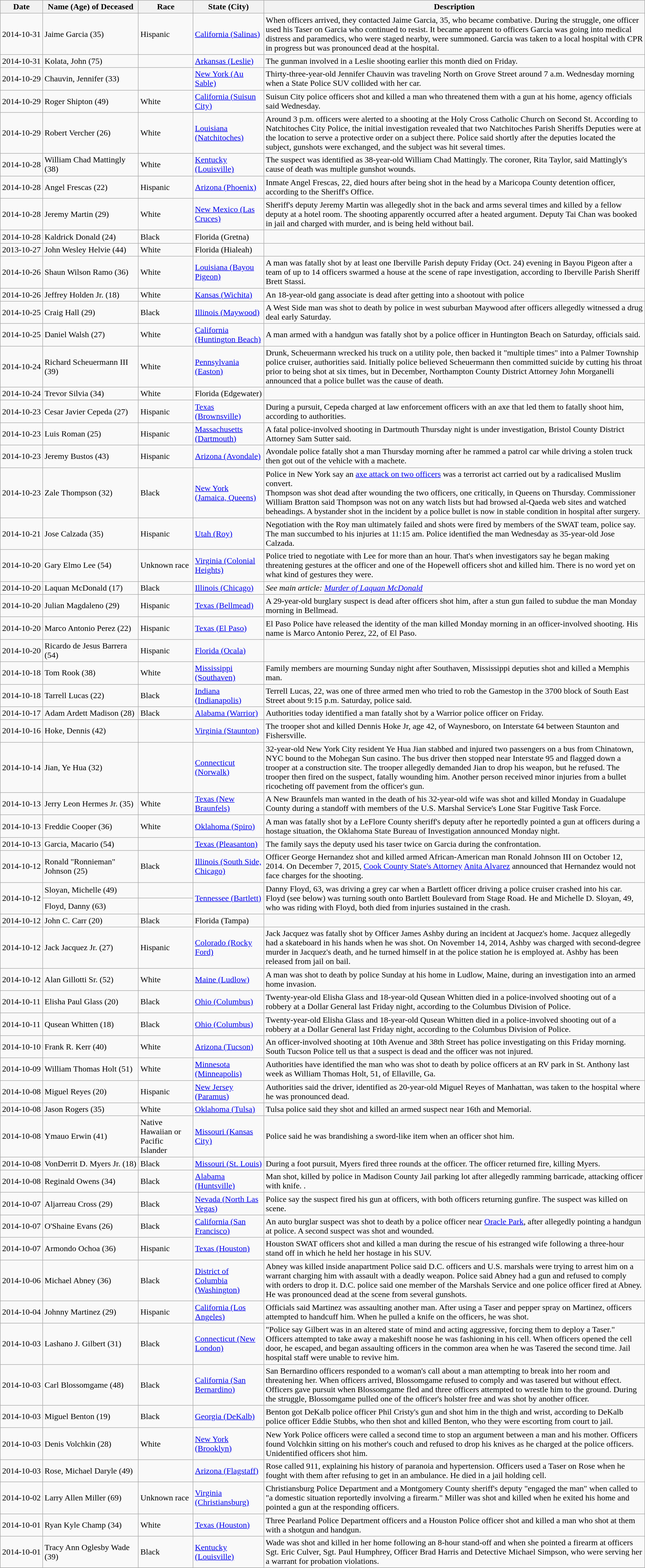<table class="wikitable sortable" border="1" id="killed">
<tr>
<th>Date</th>
<th nowrap>Name (Age) of Deceased</th>
<th>Race</th>
<th>State (City)</th>
<th>Description</th>
</tr>
<tr>
<td nowrap>2014-10-31</td>
<td>Jaime Garcia (35)</td>
<td>Hispanic</td>
<td><a href='#'>California (Salinas)</a></td>
<td>When officers arrived, they contacted Jaime Garcia, 35, who became combative. During the struggle, one officer used his Taser on Garcia who continued to resist. It became apparent to officers Garcia was going into medical distress and paramedics, who were staged nearby, were summoned. Garcia was taken to a local hospital with CPR in progress but was pronounced dead at the hospital.</td>
</tr>
<tr>
<td>2014-10-31</td>
<td>Kolata, John (75)</td>
<td></td>
<td><a href='#'>Arkansas (Leslie)</a></td>
<td>The gunman involved in a Leslie shooting earlier this month died on Friday.</td>
</tr>
<tr>
<td>2014-10-29</td>
<td>Chauvin, Jennifer (33)</td>
<td></td>
<td><a href='#'>New York (Au Sable)</a></td>
<td>Thirty-three-year-old Jennifer Chauvin was traveling North on Grove Street around 7 a.m. Wednesday morning when a State Police SUV collided with her car.</td>
</tr>
<tr>
<td>2014-10-29</td>
<td>Roger Shipton (49)</td>
<td>White</td>
<td><a href='#'>California (Suisun City)</a></td>
<td>Suisun City police officers shot and killed a man who threatened them with a gun at his home, agency officials said Wednesday.</td>
</tr>
<tr>
<td>2014-10-29</td>
<td>Robert Vercher (26)</td>
<td>White</td>
<td><a href='#'>Louisiana (Natchitoches)</a></td>
<td>Around 3 p.m. officers were alerted to a shooting at the Holy Cross Catholic Church on Second St. According to Natchitoches City Police, the initial investigation revealed that two Natchitoches Parish Sheriffs Deputies were at the location to serve a protective order on a subject there. Police said shortly after the deputies located the subject, gunshots were exchanged, and the subject was hit several times.</td>
</tr>
<tr>
<td>2014-10-28</td>
<td>William Chad Mattingly (38)</td>
<td>White</td>
<td><a href='#'>Kentucky (Louisville)</a></td>
<td>The suspect was identified as 38-year-old William Chad Mattingly. The coroner, Rita Taylor, said Mattingly's cause of death was multiple gunshot wounds.</td>
</tr>
<tr>
<td>2014-10-28</td>
<td>Angel Frescas (22)</td>
<td>Hispanic</td>
<td><a href='#'>Arizona (Phoenix)</a></td>
<td>Inmate Angel Frescas, 22, died hours after being shot in the head by a Maricopa County detention officer, according to the Sheriff's Office.</td>
</tr>
<tr>
<td>2014-10-28</td>
<td>Jeremy Martin (29)</td>
<td>White</td>
<td><a href='#'>New Mexico (Las Cruces)</a></td>
<td>Sheriff's deputy Jeremy Martin was allegedly shot in the back and arms several times and killed by a fellow deputy at a hotel room. The shooting apparently occurred after a heated argument. Deputy Tai Chan was booked in jail and charged with murder, and is being held without bail.</td>
</tr>
<tr>
<td>2014-10-28</td>
<td>Kaldrick Donald (24)</td>
<td>Black</td>
<td>Florida (Gretna)</td>
<td></td>
</tr>
<tr>
<td>2013-10-27</td>
<td>John Wesley Helvie (44)</td>
<td>White</td>
<td>Florida (Hialeah)</td>
<td></td>
</tr>
<tr>
<td>2014-10-26</td>
<td>Shaun Wilson Ramo (36)</td>
<td>White</td>
<td><a href='#'>Louisiana (Bayou Pigeon)</a></td>
<td>A man was fatally shot by at least one Iberville Parish deputy Friday (Oct. 24) evening in Bayou Pigeon after a team of up to 14 officers swarmed a house at the scene of rape investigation, according to Iberville Parish Sheriff Brett Stassi.</td>
</tr>
<tr>
<td>2014-10-26</td>
<td>Jeffrey Holden Jr. (18)</td>
<td>White</td>
<td><a href='#'>Kansas (Wichita)</a></td>
<td>An 18-year-old gang associate is dead after getting into a shootout with police</td>
</tr>
<tr>
<td>2014-10-25</td>
<td>Craig Hall (29)</td>
<td>Black</td>
<td><a href='#'>Illinois (Maywood)</a></td>
<td>A West Side man was shot to death by police in west suburban Maywood after officers allegedly witnessed a drug deal early Saturday.</td>
</tr>
<tr>
<td>2014-10-25</td>
<td>Daniel Walsh (27)</td>
<td>White</td>
<td><a href='#'>California (Huntington Beach)</a></td>
<td>A man armed with a handgun was fatally shot by a police officer in Huntington Beach on Saturday, officials said.</td>
</tr>
<tr>
<td>2014-10-24</td>
<td>Richard Scheuermann III (39)</td>
<td>White</td>
<td><a href='#'>Pennsylvania (Easton)</a></td>
<td>Drunk, Scheuermann wrecked his truck on a utility pole, then backed it "multiple times" into a Palmer Township police cruiser, authorities said. Initially police believed Scheuermann then committed suicide by cutting his throat prior to being shot at six times, but in December, Northampton County District Attorney John Morganelli announced that a police bullet was the cause of death.</td>
</tr>
<tr>
<td>2014-10-24</td>
<td>Trevor Silvia (34)</td>
<td>White</td>
<td>Florida (Edgewater)</td>
<td></td>
</tr>
<tr>
<td>2014-10-23</td>
<td>Cesar Javier Cepeda (27)</td>
<td>Hispanic</td>
<td><a href='#'>Texas (Brownsville)</a></td>
<td>During a pursuit, Cepeda charged at law enforcement officers with an axe that led them to fatally shoot him, according to authorities.</td>
</tr>
<tr>
<td>2014-10-23</td>
<td>Luis Roman (25)</td>
<td>Hispanic</td>
<td><a href='#'>Massachusetts (Dartmouth)</a></td>
<td>A fatal police-involved shooting in Dartmouth Thursday night is under investigation, Bristol County District Attorney Sam Sutter said.</td>
</tr>
<tr>
<td>2014-10-23</td>
<td>Jeremy Bustos (43)</td>
<td>Hispanic</td>
<td><a href='#'>Arizona (Avondale)</a></td>
<td>Avondale police fatally shot a man Thursday morning after he rammed a patrol car while driving a stolen truck then got out of the vehicle with a machete.</td>
</tr>
<tr>
<td>2014-10-23</td>
<td>Zale Thompson (32)</td>
<td>Black</td>
<td><a href='#'>New York (Jamaica, Queens)</a></td>
<td>Police in New York say an <a href='#'>axe attack on two officers</a> was a terrorist act carried out by a radicalised Muslim convert.<br>Thompson was shot dead after wounding the two officers, one critically, in Queens on Thursday. Commissioner William Bratton said Thompson was not on any watch lists but had browsed al-Qaeda web sites and watched beheadings. A bystander shot in the incident by a police bullet is now in stable condition in hospital after surgery.</td>
</tr>
<tr>
<td>2014-10-21</td>
<td>Jose Calzada (35)</td>
<td>Hispanic</td>
<td><a href='#'>Utah (Roy)</a></td>
<td>Negotiation with the Roy man ultimately failed and shots were fired by members of the SWAT team, police say. The man succumbed to his injuries at 11:15 am. Police identified the man Wednesday as 35-year-old Jose Calzada.</td>
</tr>
<tr>
<td>2014-10-20</td>
<td>Gary Elmo Lee (54)</td>
<td>Unknown race</td>
<td><a href='#'>Virginia (Colonial Heights)</a></td>
<td>Police tried to negotiate with Lee for more than an hour. That's when investigators say he began making threatening gestures at the officer and one of the Hopewell officers shot and killed him. There is no word yet on what kind of gestures they were.</td>
</tr>
<tr>
<td>2014-10-20</td>
<td>Laquan McDonald (17)</td>
<td>Black</td>
<td><a href='#'>Illinois (Chicago)</a></td>
<td><em>See main article: <a href='#'>Murder of Laquan McDonald</a></em></td>
</tr>
<tr>
<td>2014-10-20</td>
<td>Julian Magdaleno (29)</td>
<td>Hispanic</td>
<td><a href='#'>Texas (Bellmead)</a></td>
<td>A 29-year-old burglary suspect is dead after officers shot him, after a stun gun failed to subdue the man Monday morning in Bellmead.</td>
</tr>
<tr>
<td>2014-10-20</td>
<td>Marco Antonio Perez (22)</td>
<td>Hispanic</td>
<td><a href='#'>Texas (El Paso)</a></td>
<td>El Paso Police have released the identity of the man killed Monday morning in an officer-involved shooting. His name is Marco Antonio Perez, 22, of El Paso.</td>
</tr>
<tr>
<td>2014-10-20</td>
<td>Ricardo de Jesus Barrera (54)</td>
<td>Hispanic</td>
<td><a href='#'>Florida (Ocala)</a></td>
<td></td>
</tr>
<tr>
<td>2014-10-18</td>
<td>Tom Rook (38)</td>
<td>White</td>
<td><a href='#'>Mississippi (Southaven)</a></td>
<td>Family members are mourning Sunday night after Southaven, Mississippi deputies shot and killed a Memphis man.</td>
</tr>
<tr>
<td>2014-10-18</td>
<td>Tarrell Lucas (22)</td>
<td>Black</td>
<td><a href='#'>Indiana (Indianapolis)</a></td>
<td>Terrell Lucas, 22, was one of three armed men who tried to rob the Gamestop in the 3700 block of South East Street about 9:15 p.m. Saturday, police said.</td>
</tr>
<tr>
<td>2014-10-17</td>
<td>Adam Ardett Madison (28)</td>
<td>Black</td>
<td><a href='#'>Alabama (Warrior)</a></td>
<td>Authorities today identified a man fatally shot by a Warrior police officer on Friday.</td>
</tr>
<tr>
<td>2014-10-16</td>
<td>Hoke, Dennis (42)</td>
<td></td>
<td><a href='#'>Virginia (Staunton)</a></td>
<td>The trooper shot and killed Dennis Hoke Jr, age 42, of Waynesboro, on Interstate 64 between Staunton and Fishersville.</td>
</tr>
<tr>
<td>2014-10-14</td>
<td>Jian, Ye Hua (32)</td>
<td></td>
<td><a href='#'>Connecticut (Norwalk)</a></td>
<td>32-year-old New York City resident Ye Hua Jian stabbed and injured two passengers on a bus from Chinatown, NYC bound to the Mohegan Sun casino. The bus driver then stopped near Interstate 95 and flagged down a trooper at a construction site. The trooper allegedly demanded Jian to drop his weapon, but he refused. The trooper then fired on the suspect, fatally wounding him. Another person received minor injuries from a bullet ricocheting off pavement from the officer's gun.</td>
</tr>
<tr>
<td>2014-10-13</td>
<td>Jerry Leon Hermes Jr. (35)</td>
<td>White</td>
<td><a href='#'>Texas (New Braunfels)</a></td>
<td>A New Braunfels man wanted in the death of his 32-year-old wife was shot and killed Monday in Guadalupe County during a standoff with members of the U.S. Marshal Service's Lone Star Fugitive Task Force.</td>
</tr>
<tr>
<td>2014-10-13</td>
<td>Freddie Cooper (36)</td>
<td>White</td>
<td><a href='#'>Oklahoma (Spiro)</a></td>
<td>A man was fatally shot by a LeFlore County sheriff's deputy after he reportedly pointed a gun at officers during a hostage situation, the Oklahoma State Bureau of Investigation announced Monday night.</td>
</tr>
<tr>
<td>2014-10-13</td>
<td>Garcia, Macario (54)</td>
<td></td>
<td><a href='#'>Texas (Pleasanton)</a></td>
<td>The family says the deputy used his taser twice on Garcia during the confrontation.</td>
</tr>
<tr>
<td>2014-10-12</td>
<td>Ronald "Ronnieman" Johnson (25)</td>
<td>Black</td>
<td><a href='#'>Illinois (South Side, Chicago)</a></td>
<td>Officer George Hernandez shot and killed armed African-American man Ronald Johnson III on October 12, 2014. On December 7, 2015, <a href='#'>Cook County State's Attorney</a> <a href='#'>Anita Alvarez</a> announced that Hernandez would not face charges for the shooting.</td>
</tr>
<tr>
<td rowspan="2">2014-10-12</td>
<td>Sloyan, Michelle (49)</td>
<td></td>
<td rowspan="2"><a href='#'>Tennessee (Bartlett)</a></td>
<td rowspan="2">Danny Floyd, 63, was driving a grey car when a Bartlett officer driving a police cruiser crashed into his car. Floyd (see below) was turning south onto Bartlett Boulevard from Stage Road. He and Michelle D. Sloyan, 49, who was riding with Floyd, both died from injuries sustained in the crash.</td>
</tr>
<tr>
<td>Floyd, Danny (63)</td>
<td></td>
</tr>
<tr>
<td>2014-10-12</td>
<td>John C. Carr (20)</td>
<td>Black</td>
<td>Florida (Tampa)</td>
<td></td>
</tr>
<tr>
<td>2014-10-12</td>
<td>Jack Jacquez Jr. (27)</td>
<td>Hispanic</td>
<td><a href='#'>Colorado (Rocky Ford)</a></td>
<td>Jack Jacquez was fatally shot by Officer James Ashby during an incident at Jacquez's home. Jacquez allegedly had a skateboard in his hands when he was shot. On November 14, 2014, Ashby was charged with second-degree murder in Jacquez's death, and he turned himself in at the police station he is employed at. Ashby has been released from jail on bail.</td>
</tr>
<tr>
<td>2014-10-12</td>
<td>Alan Gillotti Sr. (52)</td>
<td>White</td>
<td><a href='#'>Maine (Ludlow)</a></td>
<td>A man was shot to death by police Sunday at his home in Ludlow, Maine, during an investigation into an armed home invasion.</td>
</tr>
<tr>
<td>2014-10-11</td>
<td>Elisha Paul Glass (20)</td>
<td>Black</td>
<td><a href='#'>Ohio (Columbus)</a></td>
<td>Twenty-year-old Elisha Glass and 18-year-old Qusean Whitten died in a police-involved shooting out of a robbery at a Dollar General last Friday night, according to the Columbus Division of Police.</td>
</tr>
<tr>
<td>2014-10-11</td>
<td>Qusean Whitten (18)</td>
<td>Black</td>
<td><a href='#'>Ohio (Columbus)</a></td>
<td>Twenty-year-old Elisha Glass and 18-year-old Qusean Whitten died in a police-involved shooting out of a robbery at a Dollar General last Friday night, according to the Columbus Division of Police.</td>
</tr>
<tr>
<td>2014-10-10</td>
<td>Frank R. Kerr (40)</td>
<td>White</td>
<td><a href='#'>Arizona (Tucson)</a></td>
<td>An officer-involved shooting at 10th Avenue and 38th Street has police investigating on this Friday morning.  South Tucson Police tell us that a suspect is dead and the officer was not injured.</td>
</tr>
<tr>
<td>2014-10-09</td>
<td>William Thomas Holt (51)</td>
<td>White</td>
<td><a href='#'>Minnesota (Minneapolis)</a></td>
<td>Authorities have identified the man who was shot to death by police officers at an RV park in St. Anthony last week as William Thomas Holt, 51, of Ellaville, Ga.</td>
</tr>
<tr>
<td>2014-10-08</td>
<td>Miguel Reyes (20)</td>
<td>Hispanic</td>
<td><a href='#'>New Jersey (Paramus)</a></td>
<td>Authorities said the driver, identified as 20-year-old Miguel Reyes of Manhattan, was taken to the hospital where he was pronounced dead.</td>
</tr>
<tr>
<td>2014-10-08</td>
<td>Jason Rogers (35)</td>
<td>White</td>
<td><a href='#'>Oklahoma (Tulsa)</a></td>
<td>Tulsa police said they shot and killed an armed suspect near 16th and Memorial.</td>
</tr>
<tr>
<td>2014-10-08</td>
<td>Ymauo Erwin (41)</td>
<td>Native Hawaiian or Pacific Islander</td>
<td><a href='#'>Missouri (Kansas City)</a></td>
<td>Police said he was brandishing a sword-like item when an officer shot him.</td>
</tr>
<tr>
<td>2014-10-08</td>
<td>VonDerrit D. Myers Jr. (18)</td>
<td>Black</td>
<td><a href='#'>Missouri (St. Louis)</a></td>
<td>During a foot pursuit, Myers fired three rounds at the officer.  The officer returned fire, killing Myers.</td>
</tr>
<tr>
<td>2014-10-08</td>
<td>Reginald Owens (34)</td>
<td>Black</td>
<td><a href='#'>Alabama (Huntsville)</a></td>
<td>Man shot, killed by police in Madison County Jail parking lot after allegedly ramming barricade, attacking officer with knife. .</td>
</tr>
<tr>
<td>2014-10-07</td>
<td>Aljarreau Cross (29)</td>
<td>Black</td>
<td><a href='#'>Nevada (North Las Vegas)</a></td>
<td>Police say the suspect fired his gun at officers, with both officers returning gunfire. The suspect was killed on scene.</td>
</tr>
<tr>
<td>2014-10-07</td>
<td>O'Shaine Evans (26)</td>
<td>Black</td>
<td><a href='#'>California (San Francisco)</a></td>
<td>An auto burglar suspect was shot to death by a police officer near <a href='#'>Oracle Park</a>, after allegedly pointing a handgun at police. A second suspect was shot and wounded.</td>
</tr>
<tr>
<td>2014-10-07</td>
<td>Armondo Ochoa (36)</td>
<td>Hispanic</td>
<td><a href='#'>Texas (Houston)</a></td>
<td>Houston SWAT officers shot and killed a man during the rescue of his estranged wife following a three-hour stand off in which he held her hostage in his SUV.</td>
</tr>
<tr>
<td>2014-10-06</td>
<td>Michael Abney (36)</td>
<td>Black</td>
<td><a href='#'>District of Columbia (Washington)</a></td>
<td>Abney was killed inside anapartment Police said D.C. officers and U.S. marshals were trying to arrest him on a warrant charging him with assault with a deadly weapon. Police said Abney had a gun and refused to comply with orders to drop it. D.C. police said one member of the Marshals Service and one police officer fired at Abney. He was pronounced dead at the scene from several gunshots.</td>
</tr>
<tr>
<td>2014-10-04</td>
<td>Johnny Martinez (29)</td>
<td>Hispanic</td>
<td><a href='#'>California (Los Angeles)</a></td>
<td>Officials said Martinez was assaulting another man.  After using a Taser and pepper spray on Martinez, officers attempted to handcuff him.  When he pulled a knife on the officers, he was shot.</td>
</tr>
<tr>
<td>2014-10-03</td>
<td>Lashano J. Gilbert (31)</td>
<td>Black</td>
<td><a href='#'>Connecticut (New London)</a></td>
<td>"Police say Gilbert was in an altered state of mind and acting aggressive, forcing them to deploy a Taser."  Officers attempted to take away a makeshift noose he was fashioning in his cell.  When officers opened the cell door, he escaped, and began assaulting officers in the common area when he was Tasered the second time. Jail hospital staff were unable to revive him.</td>
</tr>
<tr>
<td>2014-10-03</td>
<td>Carl Blossomgame (48)</td>
<td>Black</td>
<td><a href='#'>California (San Bernardino)</a></td>
<td>San Bernardino officers responded to a woman's call about a man attempting to break into her room and threatening her. When officers arrived, Blossomgame refused to comply and was tasered but without effect.  Officers gave pursuit when Blossomgame fled and three officers attempted to wrestle him to the ground. During the struggle, Blossomgame pulled one of the officer's holster free and was shot by another officer.</td>
</tr>
<tr>
<td>2014-10-03</td>
<td>Miguel Benton (19)</td>
<td>Black</td>
<td><a href='#'>Georgia (DeKalb)</a></td>
<td>Benton got DeKalb police officer Phil Cristy's gun and shot him in the thigh and wrist, according to DeKalb police officer Eddie Stubbs, who then shot and killed Benton, who they were escorting from court to jail.</td>
</tr>
<tr>
<td>2014-10-03</td>
<td>Denis Volchkin (28)</td>
<td>White</td>
<td><a href='#'>New York (Brooklyn)</a></td>
<td>New York Police officers were called a second time to stop an argument between a man and his mother. Officers found Volchkin sitting on his mother's couch and refused to drop his knives as he charged at the police officers. Unidentified officers shot him.</td>
</tr>
<tr>
<td>2014-10-03</td>
<td>Rose, Michael Daryle (49)</td>
<td></td>
<td><a href='#'>Arizona (Flagstaff)</a></td>
<td>Rose called 911, explaining his history of paranoia and hypertension.  Officers used a Taser on Rose when he fought with them after refusing to get in an ambulance. He died in a jail holding cell.</td>
</tr>
<tr>
<td>2014-10-02</td>
<td>Larry Allen Miller (69)</td>
<td>Unknown race</td>
<td><a href='#'>Virginia (Christiansburg)</a></td>
<td>Christiansburg Police Department and a Montgomery County sheriff's deputy "engaged the man" when called to "a domestic situation reportedly involving a firearm." Miller was shot and killed when he exited his home and pointed a gun at the responding officers.</td>
</tr>
<tr>
<td>2014-10-01</td>
<td>Ryan Kyle Champ (34)</td>
<td>White</td>
<td><a href='#'>Texas (Houston)</a></td>
<td>Three Pearland Police Department officers and a Houston Police officer shot and killed a man who shot at them with a shotgun and handgun.</td>
</tr>
<tr>
<td>2014-10-01</td>
<td>Tracy Ann Oglesby Wade (39)</td>
<td>Black</td>
<td><a href='#'>Kentucky (Louisville)</a></td>
<td>Wade was shot and killed in her home following an 8-hour stand-off and when she pointed a firearm at officers Sgt. Eric Culver, Sgt. Paul Humphrey, Officer Brad Harris and Detective Michael Simpson, who were serving her a warrant for probation violations.</td>
</tr>
<tr>
</tr>
</table>
